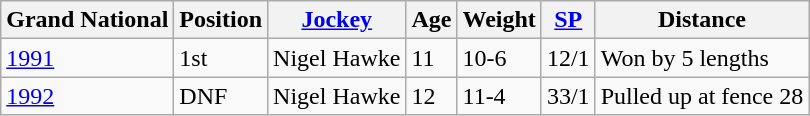<table class="wikitable sortable">
<tr>
<th>Grand National</th>
<th>Position</th>
<th><a href='#'>Jockey</a></th>
<th>Age</th>
<th>Weight</th>
<th><a href='#'>SP</a></th>
<th>Distance</th>
</tr>
<tr>
<td><a href='#'>1991</a></td>
<td>1st</td>
<td>Nigel Hawke</td>
<td>11</td>
<td>10-6</td>
<td>12/1</td>
<td>Won by 5 lengths</td>
</tr>
<tr>
<td><a href='#'>1992</a></td>
<td>DNF</td>
<td>Nigel Hawke</td>
<td>12</td>
<td>11-4</td>
<td>33/1</td>
<td>Pulled up at fence 28</td>
</tr>
</table>
